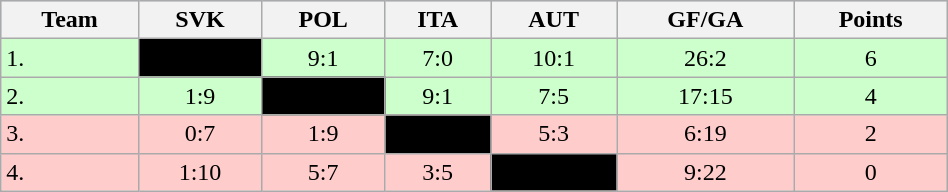<table class="wikitable" bgcolor="#EFEFFF" width="50%">
<tr bgcolor="#BCD2EE">
<th>Team</th>
<th>SVK</th>
<th>POL</th>
<th>ITA</th>
<th>AUT</th>
<th>GF/GA</th>
<th>Points</th>
</tr>
<tr bgcolor="#ccffcc" align="center">
<td align="left">1. </td>
<td style="background:#000000;"></td>
<td>9:1</td>
<td>7:0</td>
<td>10:1</td>
<td>26:2</td>
<td>6</td>
</tr>
<tr bgcolor="#ccffcc" align="center">
<td align="left">2. </td>
<td>1:9</td>
<td style="background:#000000;"></td>
<td>9:1</td>
<td>7:5</td>
<td>17:15</td>
<td>4</td>
</tr>
<tr bgcolor="#ffcccc" align="center">
<td align="left">3. </td>
<td>0:7</td>
<td>1:9</td>
<td style="background:#000000;"></td>
<td>5:3</td>
<td>6:19</td>
<td>2</td>
</tr>
<tr bgcolor="#ffcccc" align="center">
<td align="left">4. </td>
<td>1:10</td>
<td>5:7</td>
<td>3:5</td>
<td style="background:#000000;"></td>
<td>9:22</td>
<td>0</td>
</tr>
</table>
